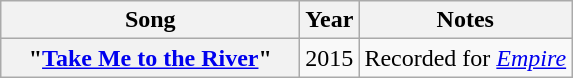<table class="wikitable plainrowheaders">
<tr>
<th style="width:12em;">Song</th>
<th>Year</th>
<th>Notes</th>
</tr>
<tr>
<th scope="row">"<a href='#'>Take Me to the River</a>"</th>
<td>2015</td>
<td>Recorded for <em><a href='#'>Empire</a></em></td>
</tr>
</table>
